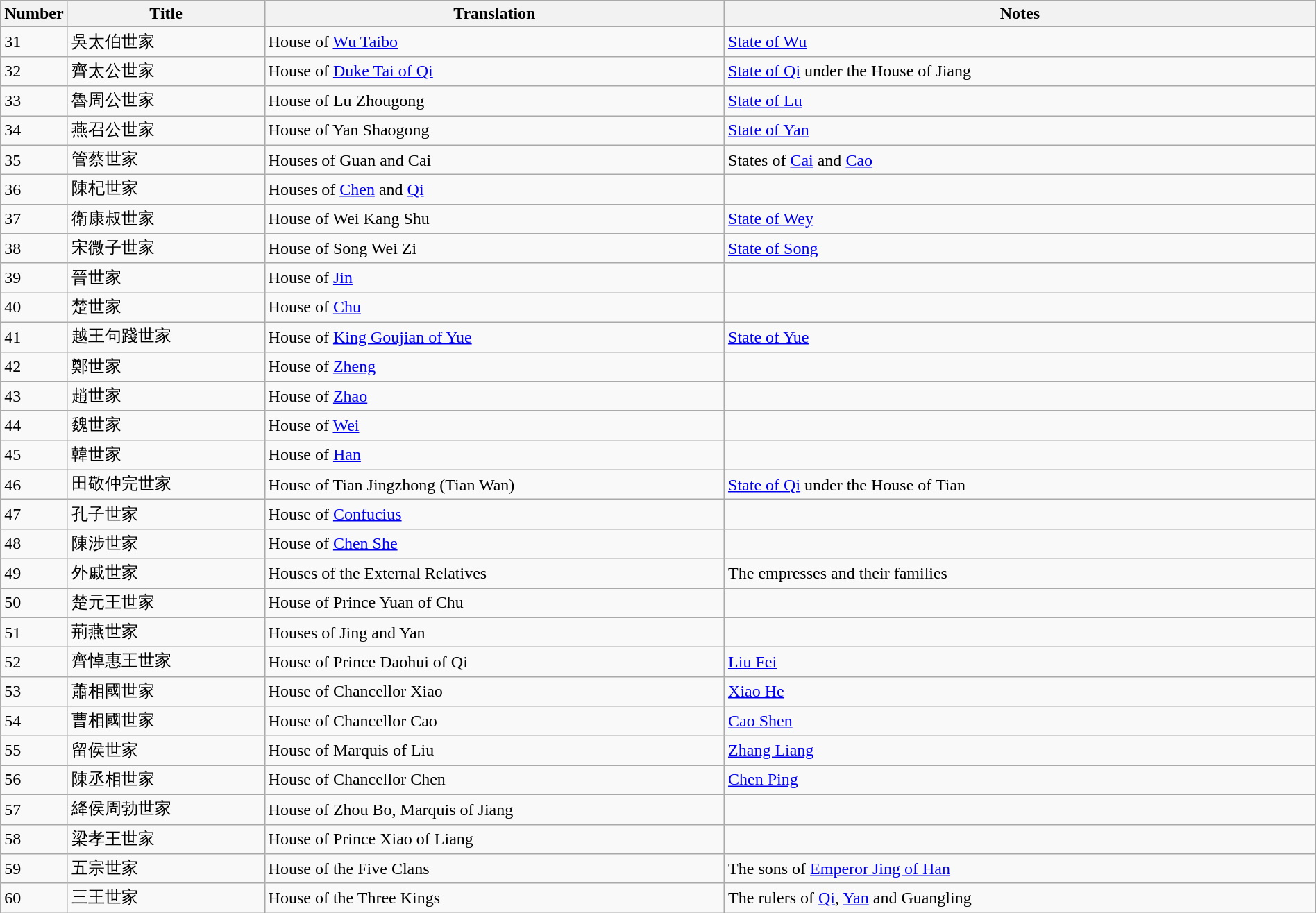<table class="wikitable" width=100%>
<tr>
<th width=5%>Number</th>
<th width=15%>Title</th>
<th width=35%>Translation</th>
<th width=45%>Notes</th>
</tr>
<tr>
<td>31</td>
<td>吳太伯世家</td>
<td>House of <a href='#'>Wu Taibo</a></td>
<td><a href='#'>State of Wu</a></td>
</tr>
<tr>
<td>32</td>
<td>齊太公世家</td>
<td>House of <a href='#'>Duke Tai of Qi</a></td>
<td><a href='#'>State of Qi</a> under the House of Jiang</td>
</tr>
<tr>
<td>33</td>
<td>魯周公世家</td>
<td>House of Lu Zhougong</td>
<td><a href='#'>State of Lu</a></td>
</tr>
<tr>
<td>34</td>
<td>燕召公世家</td>
<td>House of Yan Shaogong</td>
<td><a href='#'>State of Yan</a></td>
</tr>
<tr>
<td>35</td>
<td>管蔡世家</td>
<td>Houses of Guan and Cai</td>
<td>States of <a href='#'>Cai</a> and <a href='#'>Cao</a></td>
</tr>
<tr>
<td>36</td>
<td>陳杞世家</td>
<td>Houses of <a href='#'>Chen</a> and <a href='#'>Qi</a></td>
<td></td>
</tr>
<tr>
<td>37</td>
<td>衛康叔世家</td>
<td>House of Wei Kang Shu</td>
<td><a href='#'>State of Wey</a></td>
</tr>
<tr>
<td>38</td>
<td>宋微子世家</td>
<td>House of Song Wei Zi</td>
<td><a href='#'>State of Song</a></td>
</tr>
<tr>
<td>39</td>
<td>晉世家</td>
<td>House of <a href='#'>Jin</a></td>
<td></td>
</tr>
<tr>
<td>40</td>
<td>楚世家</td>
<td>House of <a href='#'>Chu</a></td>
<td></td>
</tr>
<tr>
<td>41</td>
<td>越王句踐世家</td>
<td>House of <a href='#'>King Goujian of Yue</a></td>
<td><a href='#'>State of Yue</a></td>
</tr>
<tr>
<td>42</td>
<td>鄭世家</td>
<td>House of <a href='#'>Zheng</a></td>
<td></td>
</tr>
<tr>
<td>43</td>
<td>趙世家</td>
<td>House of <a href='#'>Zhao</a></td>
<td></td>
</tr>
<tr>
<td>44</td>
<td>魏世家</td>
<td>House of <a href='#'>Wei</a></td>
<td></td>
</tr>
<tr>
<td>45</td>
<td>韓世家</td>
<td>House of <a href='#'>Han</a></td>
<td></td>
</tr>
<tr>
<td>46</td>
<td>田敬仲完世家</td>
<td>House of Tian Jingzhong (Tian Wan)</td>
<td><a href='#'>State of Qi</a> under the House of Tian</td>
</tr>
<tr>
<td>47</td>
<td>孔子世家</td>
<td>House of <a href='#'>Confucius</a></td>
<td></td>
</tr>
<tr>
<td>48</td>
<td>陳涉世家</td>
<td>House of <a href='#'>Chen She</a></td>
<td></td>
</tr>
<tr>
<td>49</td>
<td>外戚世家</td>
<td>Houses of the External Relatives</td>
<td>The empresses and their families</td>
</tr>
<tr>
<td>50</td>
<td>楚元王世家</td>
<td>House of Prince Yuan of Chu</td>
<td></td>
</tr>
<tr>
<td>51</td>
<td>荊燕世家</td>
<td>Houses of Jing and Yan</td>
<td></td>
</tr>
<tr>
<td>52</td>
<td>齊悼惠王世家</td>
<td>House of Prince Daohui of Qi</td>
<td><a href='#'>Liu Fei</a></td>
</tr>
<tr>
<td>53</td>
<td>蕭相國世家</td>
<td>House of Chancellor Xiao</td>
<td><a href='#'>Xiao He</a></td>
</tr>
<tr>
<td>54</td>
<td>曹相國世家</td>
<td>House of Chancellor Cao</td>
<td><a href='#'>Cao Shen</a></td>
</tr>
<tr>
<td>55</td>
<td>留侯世家</td>
<td>House of Marquis of Liu</td>
<td><a href='#'>Zhang Liang</a></td>
</tr>
<tr>
<td>56</td>
<td>陳丞相世家</td>
<td>House of Chancellor Chen</td>
<td><a href='#'>Chen Ping</a></td>
</tr>
<tr>
<td>57</td>
<td>絳侯周勃世家</td>
<td>House of Zhou Bo, Marquis of Jiang</td>
<td></td>
</tr>
<tr>
<td>58</td>
<td>梁孝王世家</td>
<td>House of Prince Xiao of Liang</td>
<td></td>
</tr>
<tr>
<td>59</td>
<td>五宗世家</td>
<td>House of the Five Clans</td>
<td>The sons of <a href='#'>Emperor Jing of Han</a></td>
</tr>
<tr>
<td>60</td>
<td>三王世家</td>
<td>House of the Three Kings</td>
<td>The rulers of <a href='#'>Qi</a>, <a href='#'>Yan</a> and Guangling</td>
</tr>
</table>
